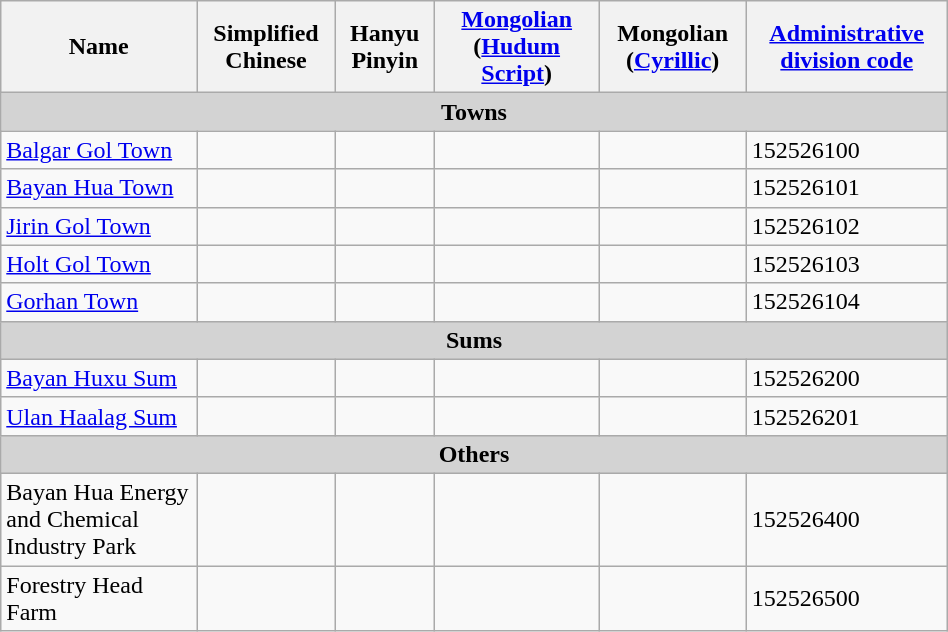<table class="wikitable" align="center" style="width:50%; border="1">
<tr>
<th>Name</th>
<th>Simplified Chinese</th>
<th>Hanyu Pinyin</th>
<th><a href='#'>Mongolian</a> (<a href='#'>Hudum Script</a>)</th>
<th>Mongolian (<a href='#'>Cyrillic</a>)</th>
<th><a href='#'>Administrative division code</a></th>
</tr>
<tr>
<td colspan="6"  style="text-align:center; background:#d3d3d3;"><strong>Towns</strong></td>
</tr>
<tr --------->
<td><a href='#'>Balgar Gol Town</a></td>
<td></td>
<td></td>
<td></td>
<td></td>
<td>152526100</td>
</tr>
<tr>
<td><a href='#'>Bayan Hua Town</a></td>
<td></td>
<td></td>
<td></td>
<td></td>
<td>152526101</td>
</tr>
<tr>
<td><a href='#'>Jirin Gol Town</a></td>
<td></td>
<td></td>
<td></td>
<td></td>
<td>152526102</td>
</tr>
<tr>
<td><a href='#'>Holt Gol Town</a></td>
<td></td>
<td></td>
<td></td>
<td></td>
<td>152526103</td>
</tr>
<tr>
<td><a href='#'>Gorhan Town</a></td>
<td></td>
<td></td>
<td></td>
<td></td>
<td>152526104</td>
</tr>
<tr>
<td colspan="6"  style="text-align:center; background:#d3d3d3;"><strong>Sums</strong></td>
</tr>
<tr --------->
<td><a href='#'>Bayan Huxu Sum</a></td>
<td></td>
<td></td>
<td></td>
<td></td>
<td>152526200</td>
</tr>
<tr>
<td><a href='#'>Ulan Haalag Sum</a></td>
<td></td>
<td></td>
<td></td>
<td></td>
<td>152526201</td>
</tr>
<tr>
<td colspan="6"  style="text-align:center; background:#d3d3d3;"><strong>Others</strong></td>
</tr>
<tr --------->
<td>Bayan Hua Energy and Chemical Industry Park</td>
<td></td>
<td></td>
<td></td>
<td></td>
<td>152526400</td>
</tr>
<tr>
<td>Forestry Head Farm</td>
<td></td>
<td></td>
<td></td>
<td></td>
<td>152526500</td>
</tr>
</table>
